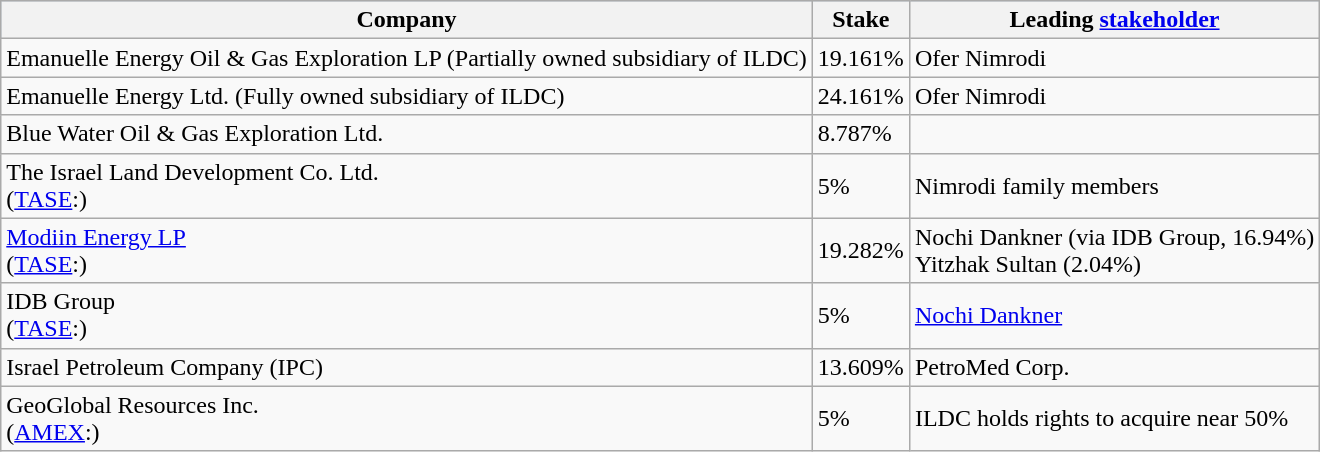<table class="wikitable sortable">
<tr style="background:#b0c4de; text-align:center;">
<th>Company</th>
<th>Stake</th>
<th>Leading <a href='#'>stakeholder</a></th>
</tr>
<tr>
<td>Emanuelle Energy Oil & Gas Exploration LP (Partially owned subsidiary of ILDC)</td>
<td>19.161%</td>
<td>Ofer Nimrodi</td>
</tr>
<tr>
<td>Emanuelle Energy Ltd. (Fully owned subsidiary of ILDC)</td>
<td>24.161%</td>
<td>Ofer Nimrodi</td>
</tr>
<tr>
<td>Blue Water Oil & Gas Exploration Ltd.<br></td>
<td>8.787%</td>
<td></td>
</tr>
<tr>
<td>The Israel Land Development Co. Ltd.<br>(<a href='#'>TASE</a>:)</td>
<td>5%</td>
<td>Nimrodi family members</td>
</tr>
<tr>
<td><a href='#'>Modiin Energy LP</a><br>(<a href='#'>TASE</a>:)</td>
<td>19.282%</td>
<td>Nochi Dankner (via IDB Group, 16.94%)<br> Yitzhak Sultan (2.04%)</td>
</tr>
<tr>
<td>IDB Group<br>(<a href='#'>TASE</a>:)</td>
<td>5%</td>
<td><a href='#'>Nochi Dankner</a></td>
</tr>
<tr>
<td>Israel Petroleum Company (IPC)<br></td>
<td>13.609%</td>
<td>PetroMed Corp.</td>
</tr>
<tr>
<td>GeoGlobal Resources Inc.<br>(<a href='#'>AMEX</a>:)</td>
<td>5%</td>
<td>ILDC holds rights to acquire near 50%</td>
</tr>
</table>
